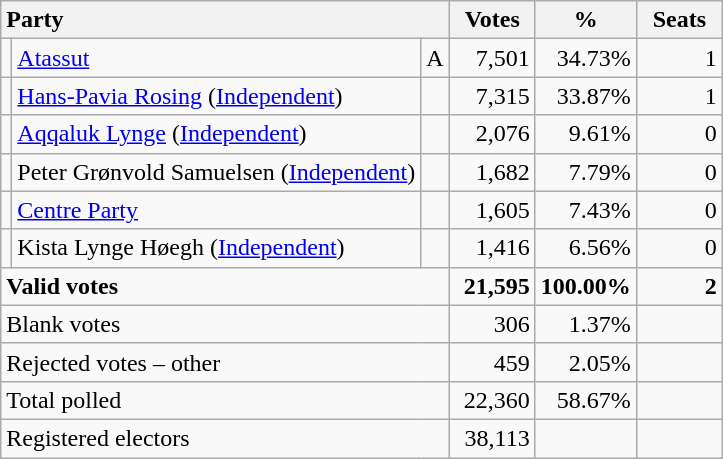<table class="wikitable" border="1" style="text-align:right;">
<tr>
<th style="text-align:left;" valign=bottom colspan=3>Party</th>
<th align=center valign=bottom width="50">Votes</th>
<th align=center valign=bottom width="50">%</th>
<th align=center valign=bottom width="50">Seats</th>
</tr>
<tr>
<td></td>
<td align=left><a href='#'>Atassut</a></td>
<td align=left>A</td>
<td>7,501</td>
<td>34.73%</td>
<td>1</td>
</tr>
<tr>
<td></td>
<td align=left><a href='#'>Hans-Pavia Rosing</a> (<a href='#'>Independent</a>)</td>
<td></td>
<td>7,315</td>
<td>33.87%</td>
<td>1</td>
</tr>
<tr>
<td></td>
<td align=left><a href='#'>Aqqaluk Lynge</a> (<a href='#'>Independent</a>)</td>
<td></td>
<td>2,076</td>
<td>9.61%</td>
<td>0</td>
</tr>
<tr>
<td></td>
<td align=left>Peter Grønvold Samuelsen (<a href='#'>Independent</a>)</td>
<td></td>
<td>1,682</td>
<td>7.79%</td>
<td>0</td>
</tr>
<tr>
<td></td>
<td align=left><a href='#'>Centre Party</a></td>
<td></td>
<td>1,605</td>
<td>7.43%</td>
<td>0</td>
</tr>
<tr>
<td></td>
<td align=left>Kista Lynge Høegh (<a href='#'>Independent</a>)</td>
<td></td>
<td>1,416</td>
<td>6.56%</td>
<td>0</td>
</tr>
<tr style="font-weight:bold">
<td align=left colspan=3>Valid votes</td>
<td>21,595</td>
<td>100.00%</td>
<td>2</td>
</tr>
<tr>
<td align=left colspan=3>Blank votes</td>
<td>306</td>
<td>1.37%</td>
<td></td>
</tr>
<tr>
<td align=left colspan=3>Rejected votes – other</td>
<td>459</td>
<td>2.05%</td>
<td></td>
</tr>
<tr>
<td align=left colspan=3>Total polled</td>
<td>22,360</td>
<td>58.67%</td>
<td></td>
</tr>
<tr>
<td align=left colspan=3>Registered electors</td>
<td>38,113</td>
<td></td>
<td></td>
</tr>
</table>
